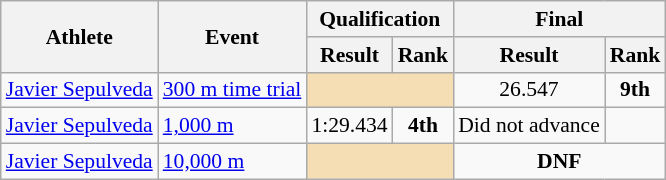<table class="wikitable" border="1" style="font-size:90%">
<tr>
<th rowspan=2>Athlete</th>
<th rowspan=2>Event</th>
<th colspan=2>Qualification</th>
<th colspan=2>Final</th>
</tr>
<tr>
<th>Result</th>
<th>Rank</th>
<th>Result</th>
<th>Rank</th>
</tr>
<tr>
<td><a href='#'>Javier Sepulveda</a></td>
<td><a href='#'>300 m time trial</a></td>
<td bgcolor=wheat colspan="2"></td>
<td align=center>26.547</td>
<td align=center><strong>9th</strong></td>
</tr>
<tr>
<td><a href='#'>Javier Sepulveda</a></td>
<td><a href='#'>1,000 m</a></td>
<td align=center>1:29.434</td>
<td align=center><strong>4th</strong></td>
<td align=center>Did not advance</td>
</tr>
<tr>
<td><a href='#'>Javier Sepulveda</a></td>
<td><a href='#'>10,000 m</a></td>
<td bgcolor=wheat colspan="2"></td>
<td align=center colspan=2><strong>DNF</strong></td>
</tr>
</table>
